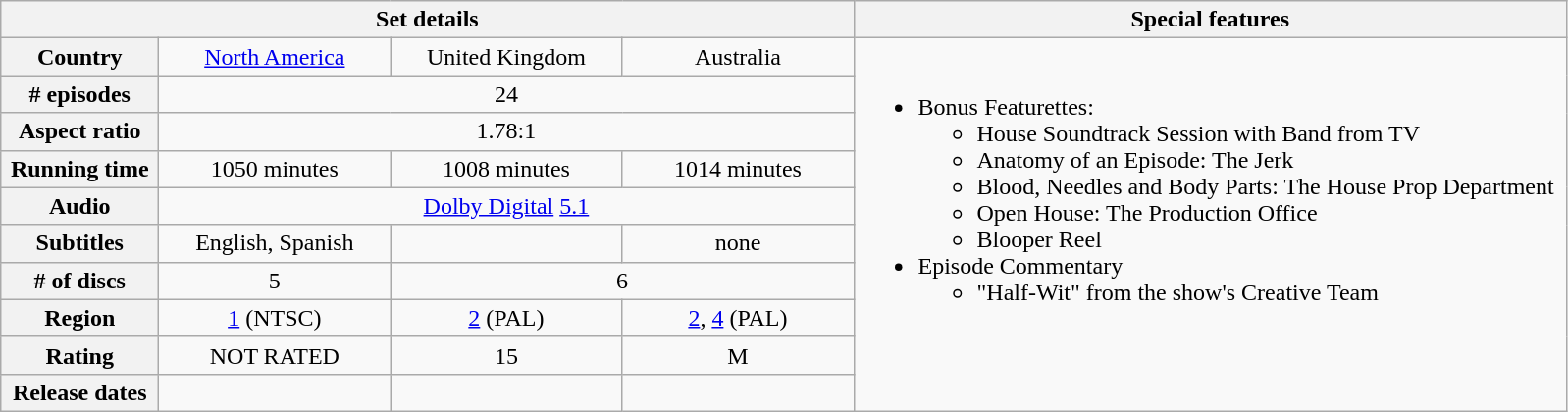<table style="text-align:center;" class="wikitable">
<tr>
<th colspan="4">Set details</th>
<th>Special features</th>
</tr>
<tr>
<th width="100px">Country</th>
<td width="150px"><a href='#'>North America</a></td>
<td width="150px">United Kingdom</td>
<td width="150px">Australia</td>
<td style="padding-right: 8px" align="left" valign="top" rowspan="10"><br><ul><li>Bonus Featurettes:<ul><li>House Soundtrack Session with Band from TV</li><li>Anatomy of an Episode: The Jerk</li><li>Blood, Needles and Body Parts: The House Prop Department</li><li>Open House: The Production Office</li><li>Blooper Reel</li></ul></li><li>Episode Commentary<ul><li>"Half-Wit" from the show's Creative Team</li></ul></li></ul></td>
</tr>
<tr>
<th># episodes</th>
<td colspan="3">24</td>
</tr>
<tr>
<th>Aspect ratio</th>
<td colspan="3">1.78:1</td>
</tr>
<tr>
<th>Running time</th>
<td>1050 minutes</td>
<td>1008 minutes</td>
<td>1014 minutes</td>
</tr>
<tr>
<th>Audio</th>
<td colspan="3"><a href='#'>Dolby Digital</a> <a href='#'>5.1</a></td>
</tr>
<tr>
<th>Subtitles</th>
<td>English, Spanish</td>
<td></td>
<td>none</td>
</tr>
<tr>
<th># of discs</th>
<td>5</td>
<td colspan="2">6</td>
</tr>
<tr>
<th>Region</th>
<td><a href='#'>1</a> (NTSC)</td>
<td><a href='#'>2</a> (PAL)</td>
<td><a href='#'>2</a>, <a href='#'>4</a> (PAL)</td>
</tr>
<tr>
<th>Rating</th>
<td>NOT RATED</td>
<td>15</td>
<td>M</td>
</tr>
<tr>
<th>Release dates</th>
<td></td>
<td></td>
<td></td>
</tr>
</table>
